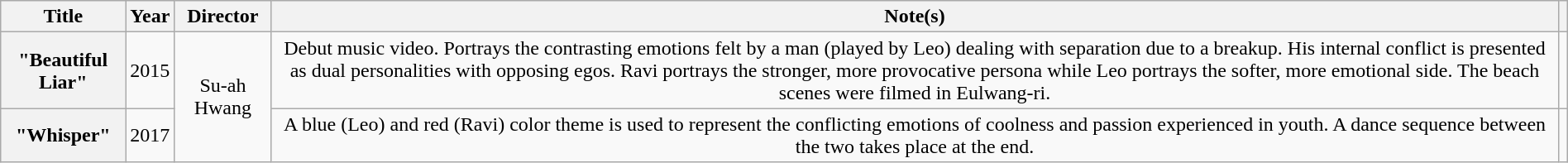<table class="wikitable plainrowheaders" style="text-align:center; table-layout:fixed; margin-right:0">
<tr>
<th scope="col">Title</th>
<th scope="col">Year</th>
<th scope="col">Director</th>
<th scope="col">Note(s)</th>
<th scope="col"></th>
</tr>
<tr>
<th scope="row">"Beautiful Liar"</th>
<td>2015</td>
<td rowspan="2">Su-ah Hwang</td>
<td>Debut music video. Portrays the contrasting emotions felt by a man (played by Leo) dealing with separation due to a breakup. His internal conflict is presented as dual personalities with opposing egos. Ravi portrays the stronger, more provocative persona while Leo portrays the softer, more emotional side. The beach scenes were filmed in Eulwang-ri.</td>
<td></td>
</tr>
<tr>
<th scope="row">"Whisper"</th>
<td>2017</td>
<td>A blue (Leo) and red (Ravi) color theme is used to represent the conflicting emotions of coolness and passion experienced in youth. A dance sequence between the two takes place at the end.</td>
<td></td>
</tr>
</table>
